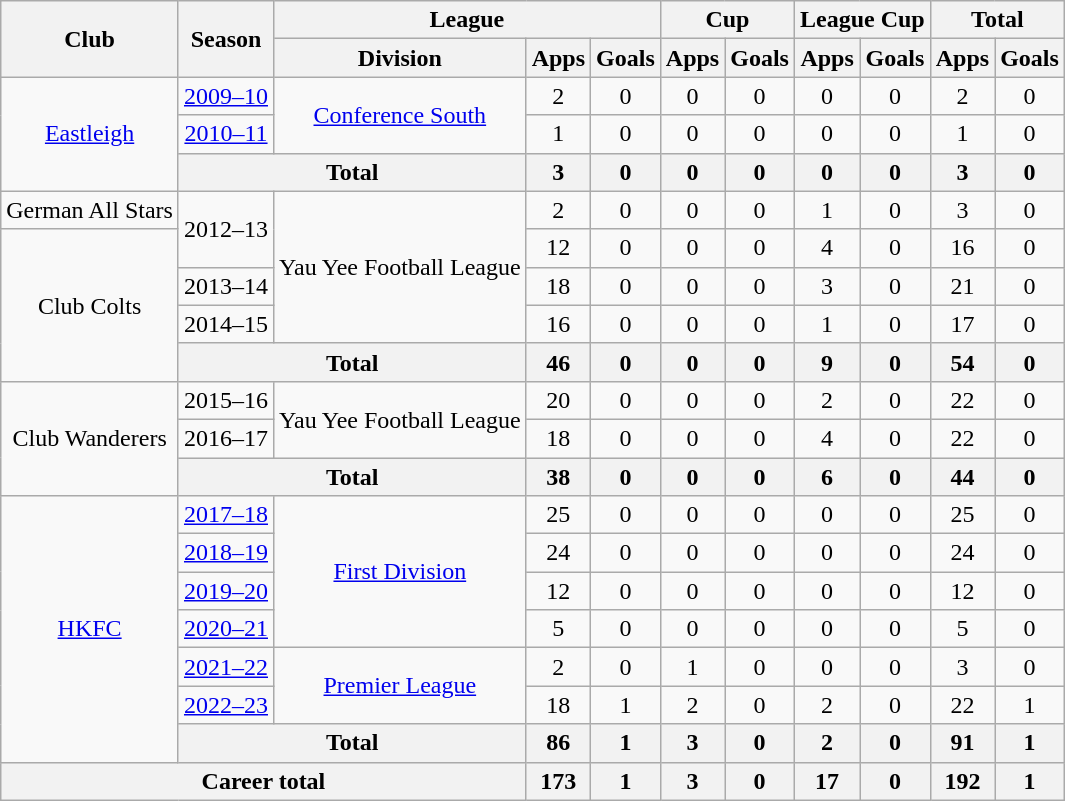<table class="wikitable" style="text-align: center">
<tr>
<th rowspan="2">Club</th>
<th rowspan="2">Season</th>
<th colspan="3">League</th>
<th colspan="2">Cup</th>
<th colspan="2">League Cup</th>
<th colspan="2">Total</th>
</tr>
<tr>
<th>Division</th>
<th>Apps</th>
<th>Goals</th>
<th>Apps</th>
<th>Goals</th>
<th>Apps</th>
<th>Goals</th>
<th>Apps</th>
<th>Goals</th>
</tr>
<tr>
<td rowspan="3"><a href='#'>Eastleigh</a></td>
<td><a href='#'>2009–10</a></td>
<td rowspan="2"><a href='#'>Conference South</a></td>
<td>2</td>
<td>0</td>
<td>0</td>
<td>0</td>
<td>0</td>
<td>0</td>
<td>2</td>
<td>0</td>
</tr>
<tr>
<td><a href='#'>2010–11</a></td>
<td>1</td>
<td>0</td>
<td>0</td>
<td>0</td>
<td>0</td>
<td>0</td>
<td>1</td>
<td>0</td>
</tr>
<tr>
<th colspan="2">Total</th>
<th>3</th>
<th>0</th>
<th>0</th>
<th>0</th>
<th>0</th>
<th>0</th>
<th>3</th>
<th>0</th>
</tr>
<tr>
<td>German All Stars</td>
<td rowspan="2">2012–13</td>
<td rowspan="4">Yau Yee Football League</td>
<td>2</td>
<td>0</td>
<td>0</td>
<td>0</td>
<td>1</td>
<td>0</td>
<td>3</td>
<td>0</td>
</tr>
<tr>
<td rowspan="4">Club Colts</td>
<td>12</td>
<td>0</td>
<td>0</td>
<td>0</td>
<td>4</td>
<td>0</td>
<td>16</td>
<td>0</td>
</tr>
<tr>
<td>2013–14</td>
<td>18</td>
<td>0</td>
<td>0</td>
<td>0</td>
<td>3</td>
<td>0</td>
<td>21</td>
<td>0</td>
</tr>
<tr>
<td>2014–15</td>
<td>16</td>
<td>0</td>
<td>0</td>
<td>0</td>
<td>1</td>
<td>0</td>
<td>17</td>
<td>0</td>
</tr>
<tr>
<th colspan="2">Total</th>
<th>46</th>
<th>0</th>
<th>0</th>
<th>0</th>
<th>9</th>
<th>0</th>
<th>54</th>
<th>0</th>
</tr>
<tr>
<td rowspan="3">Club Wanderers</td>
<td>2015–16</td>
<td rowspan="2">Yau Yee Football League</td>
<td>20</td>
<td>0</td>
<td>0</td>
<td>0</td>
<td>2</td>
<td>0</td>
<td>22</td>
<td>0</td>
</tr>
<tr>
<td>2016–17</td>
<td>18</td>
<td>0</td>
<td>0</td>
<td>0</td>
<td>4</td>
<td>0</td>
<td>22</td>
<td>0</td>
</tr>
<tr>
<th colspan="2">Total</th>
<th>38</th>
<th>0</th>
<th>0</th>
<th>0</th>
<th>6</th>
<th>0</th>
<th>44</th>
<th>0</th>
</tr>
<tr>
<td rowspan="7"><a href='#'>HKFC</a></td>
<td><a href='#'>2017–18</a></td>
<td rowspan="4"><a href='#'>First Division</a></td>
<td>25</td>
<td>0</td>
<td>0</td>
<td>0</td>
<td>0</td>
<td>0</td>
<td>25</td>
<td>0</td>
</tr>
<tr>
<td><a href='#'>2018–19</a></td>
<td>24</td>
<td>0</td>
<td>0</td>
<td>0</td>
<td>0</td>
<td>0</td>
<td>24</td>
<td>0</td>
</tr>
<tr>
<td><a href='#'>2019–20</a></td>
<td>12</td>
<td>0</td>
<td>0</td>
<td>0</td>
<td>0</td>
<td>0</td>
<td>12</td>
<td>0</td>
</tr>
<tr>
<td><a href='#'>2020–21</a></td>
<td>5</td>
<td>0</td>
<td>0</td>
<td>0</td>
<td>0</td>
<td>0</td>
<td>5</td>
<td>0</td>
</tr>
<tr>
<td><a href='#'>2021–22</a></td>
<td rowspan="2"><a href='#'>Premier League</a></td>
<td>2</td>
<td>0</td>
<td>1</td>
<td>0</td>
<td>0</td>
<td>0</td>
<td>3</td>
<td>0</td>
</tr>
<tr>
<td><a href='#'>2022–23</a></td>
<td>18</td>
<td>1</td>
<td>2</td>
<td>0</td>
<td>2</td>
<td>0</td>
<td>22</td>
<td>1</td>
</tr>
<tr>
<th colspan="2">Total</th>
<th>86</th>
<th>1</th>
<th>3</th>
<th>0</th>
<th>2</th>
<th>0</th>
<th>91</th>
<th>1</th>
</tr>
<tr>
<th colspan="3">Career total</th>
<th>173</th>
<th>1</th>
<th>3</th>
<th>0</th>
<th>17</th>
<th>0</th>
<th>192</th>
<th>1</th>
</tr>
</table>
